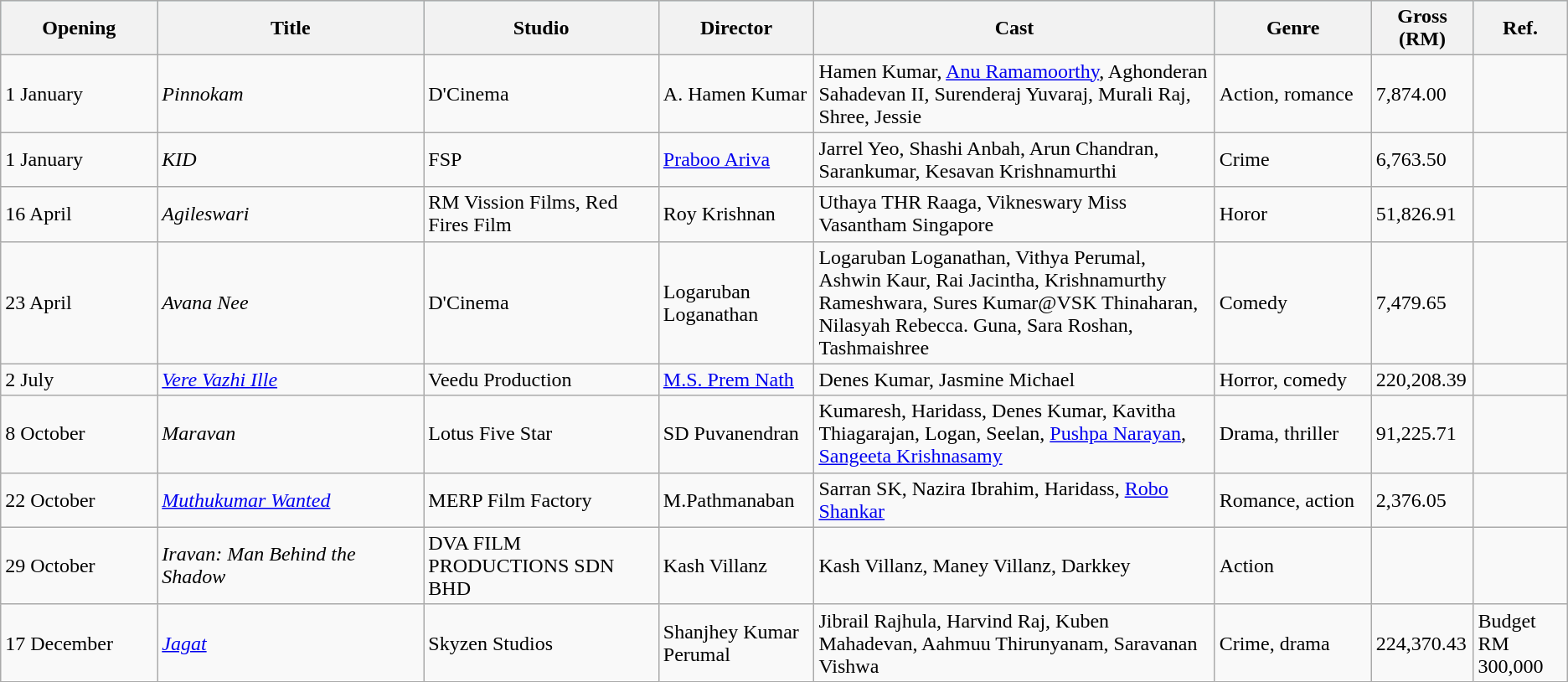<table class="wikitable">
<tr style="background:#b0e0e6; text-align:center;">
<th style="width:10%;">Opening</th>
<th style="width:17%;">Title</th>
<th style="width:15%;">Studio</th>
<th>Director</th>
<th>Cast</th>
<th style="width:10%;">Genre</th>
<th>Gross (RM)</th>
<th>Ref.</th>
</tr>
<tr>
<td>1 January</td>
<td><em>Pinnokam</em></td>
<td>D'Cinema</td>
<td>A. Hamen Kumar</td>
<td>Hamen Kumar, <a href='#'>Anu Ramamoorthy</a>, Aghonderan Sahadevan II, Surenderaj Yuvaraj, Murali Raj, Shree, Jessie</td>
<td>Action, romance</td>
<td>7,874.00</td>
<td></td>
</tr>
<tr>
<td>1 January</td>
<td><em>KID</em></td>
<td>FSP</td>
<td><a href='#'>Praboo Ariva</a></td>
<td>Jarrel Yeo, Shashi Anbah, Arun Chandran, Sarankumar, Kesavan Krishnamurthi</td>
<td>Crime</td>
<td>6,763.50</td>
<td></td>
</tr>
<tr>
<td>16 April</td>
<td><em>Agileswari</em></td>
<td>RM Vission Films, Red Fires Film</td>
<td>Roy Krishnan</td>
<td>Uthaya THR Raaga, Vikneswary Miss Vasantham Singapore</td>
<td>Horor</td>
<td>51,826.91</td>
<td></td>
</tr>
<tr>
<td>23 April</td>
<td><em>Avana Nee</em></td>
<td>D'Cinema</td>
<td>Logaruban Loganathan</td>
<td>Logaruban Loganathan, Vithya Perumal, Ashwin Kaur, Rai Jacintha, Krishnamurthy Rameshwara, Sures Kumar@VSK Thinaharan, Nilasyah Rebecca. Guna, Sara Roshan, Tashmaishree</td>
<td>Comedy</td>
<td>7,479.65</td>
<td></td>
</tr>
<tr>
<td>2 July</td>
<td><em><a href='#'>Vere Vazhi Ille</a></em></td>
<td>Veedu Production</td>
<td><a href='#'>M.S. Prem Nath</a></td>
<td>Denes Kumar, Jasmine Michael</td>
<td>Horror, comedy</td>
<td>220,208.39</td>
<td></td>
</tr>
<tr>
<td>8 October</td>
<td><em>Maravan</em></td>
<td>Lotus Five Star</td>
<td>SD Puvanendran</td>
<td>Kumaresh, Haridass, Denes Kumar, Kavitha Thiagarajan, Logan, Seelan, <a href='#'>Pushpa Narayan</a>, <a href='#'>Sangeeta Krishnasamy</a></td>
<td>Drama, thriller</td>
<td>91,225.71</td>
<td></td>
</tr>
<tr>
<td>22 October</td>
<td><em><a href='#'>Muthukumar Wanted</a></em></td>
<td>MERP Film Factory</td>
<td>M.Pathmanaban</td>
<td>Sarran SK, Nazira Ibrahim, Haridass, <a href='#'>Robo Shankar</a></td>
<td>Romance, action</td>
<td>2,376.05</td>
<td></td>
</tr>
<tr>
<td>29 October</td>
<td><em>Iravan: Man Behind the Shadow</em></td>
<td>DVA FILM PRODUCTIONS SDN BHD</td>
<td>Kash Villanz</td>
<td>Kash Villanz, Maney Villanz, Darkkey</td>
<td>Action</td>
<td></td>
</tr>
<tr>
<td>17 December</td>
<td><em><a href='#'>Jagat</a></em></td>
<td>Skyzen Studios</td>
<td>Shanjhey Kumar Perumal</td>
<td>Jibrail Rajhula, Harvind Raj, Kuben Mahadevan, Aahmuu Thirunyanam, Saravanan Vishwa</td>
<td>Crime, drama</td>
<td>224,370.43</td>
<td>Budget RM 300,000</td>
</tr>
</table>
